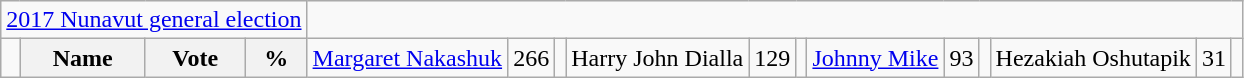<table class="wikitable">
<tr>
<td colspan=4 align=center><a href='#'>2017 Nunavut general election</a></td>
</tr>
<tr>
<td></td>
<th><strong>Name </strong></th>
<th><strong>Vote</strong></th>
<th><strong>%</strong><br></th>
<td><a href='#'>Margaret Nakashuk</a></td>
<td>266</td>
<td><br></td>
<td>Harry John Dialla</td>
<td>129</td>
<td><br></td>
<td><a href='#'>Johnny Mike</a></td>
<td>93</td>
<td><br></td>
<td>Hezakiah Oshutapik</td>
<td>31</td>
<td></td>
</tr>
</table>
